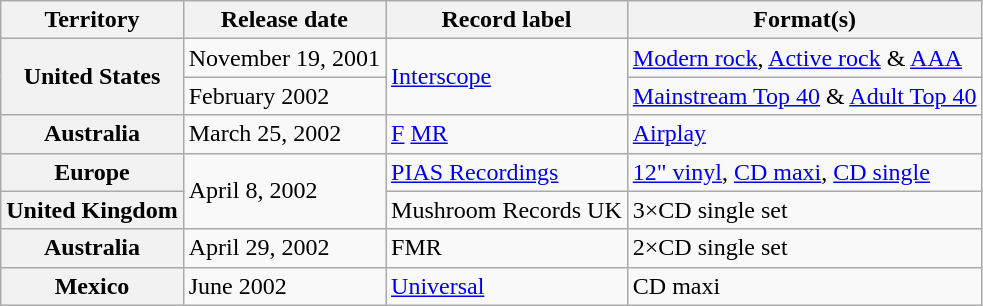<table class="wikitable plainrowheaders">
<tr>
<th scope="col">Territory</th>
<th scope="col">Release date</th>
<th scope="col">Record label</th>
<th scope="col">Format(s)</th>
</tr>
<tr>
<th scope="row" rowspan="2">United States</th>
<td>November 19, 2001</td>
<td rowspan="2"><a href='#'>Interscope</a></td>
<td><a href='#'>Modern rock</a>, <a href='#'>Active rock</a> & <a href='#'>AAA</a></td>
</tr>
<tr>
<td>February 2002</td>
<td><a href='#'>Mainstream Top 40</a> & <a href='#'>Adult Top 40</a></td>
</tr>
<tr>
<th scope="row">Australia</th>
<td>March 25, 2002</td>
<td><a href='#'>F</a> <a href='#'>MR</a></td>
<td><a href='#'>Airplay</a></td>
</tr>
<tr>
<th scope="row">Europe</th>
<td rowspan="2">April 8, 2002</td>
<td><a href='#'>PIAS Recordings</a></td>
<td><a href='#'>12" vinyl</a>, <a href='#'>CD maxi</a>, <a href='#'>CD single</a></td>
</tr>
<tr>
<th scope="row">United Kingdom</th>
<td>Mushroom Records UK</td>
<td>3×CD single set</td>
</tr>
<tr>
<th scope="row">Australia</th>
<td>April 29, 2002</td>
<td>FMR</td>
<td>2×CD single set</td>
</tr>
<tr>
<th scope="row">Mexico</th>
<td>June 2002</td>
<td><a href='#'>Universal</a></td>
<td>CD maxi</td>
</tr>
</table>
